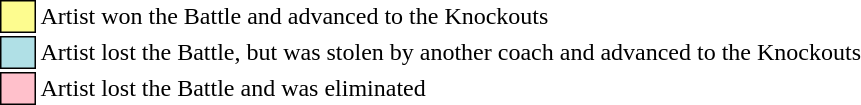<table class="toccolours" style="font-size: 100%">
<tr>
<td style="background:#fdfc8f; border:1px solid black">     </td>
<td>Artist won the Battle and advanced to the Knockouts</td>
</tr>
<tr>
<td style="background:#b0e0e6; border:1px solid black">     </td>
<td>Artist lost the Battle, but was stolen by another coach and advanced to the Knockouts</td>
</tr>
<tr>
<td style="background:pink; border:1px solid black">     </td>
<td>Artist lost the Battle and was eliminated</td>
</tr>
</table>
